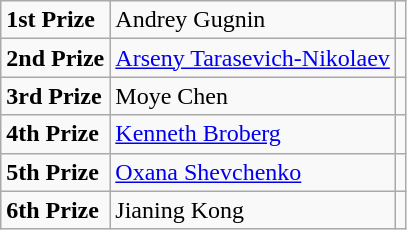<table class="wikitable">
<tr>
<td><strong>1st Prize</strong></td>
<td>Andrey Gugnin</td>
<td></td>
</tr>
<tr>
<td><strong>2nd Prize</strong></td>
<td><a href='#'>Arseny Tarasevich-Nikolaev</a></td>
<td></td>
</tr>
<tr>
<td><strong>3rd Prize</strong></td>
<td>Moye Chen</td>
<td></td>
</tr>
<tr>
<td><strong>4th Prize</strong></td>
<td><a href='#'>Kenneth Broberg</a></td>
<td></td>
</tr>
<tr>
<td><strong>5th Prize</strong></td>
<td><a href='#'>Oxana Shevchenko</a></td>
<td></td>
</tr>
<tr>
<td><strong>6th Prize</strong></td>
<td>Jianing Kong</td>
<td></td>
</tr>
</table>
